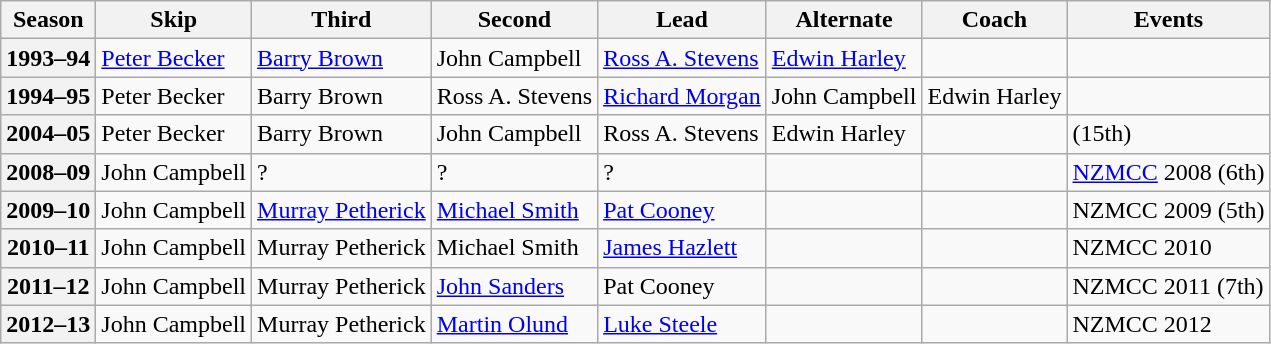<table class="wikitable">
<tr>
<th scope="col">Season</th>
<th scope="col">Skip</th>
<th scope="col">Third</th>
<th scope="col">Second</th>
<th scope="col">Lead</th>
<th scope="col">Alternate</th>
<th scope="col">Coach</th>
<th scope="col">Events</th>
</tr>
<tr>
<th scope="row">1993–94</th>
<td><a href='#'>Peter Becker</a></td>
<td><a href='#'>Barry Brown</a></td>
<td>John Campbell</td>
<td><a href='#'>Ross A. Stevens</a></td>
<td><a href='#'>Edwin Harley</a></td>
<td></td>
<td> </td>
</tr>
<tr>
<th scope="row">1994–95</th>
<td>Peter Becker</td>
<td>Barry Brown</td>
<td>Ross A. Stevens</td>
<td><a href='#'>Richard Morgan</a></td>
<td>John Campbell</td>
<td>Edwin Harley</td>
<td> </td>
</tr>
<tr>
<th scope="row">2004–05</th>
<td>Peter Becker</td>
<td>Barry Brown</td>
<td>John Campbell</td>
<td>Ross A. Stevens</td>
<td>Edwin Harley</td>
<td></td>
<td> (15th)</td>
</tr>
<tr>
<th scope="row">2008–09</th>
<td>John Campbell</td>
<td>?</td>
<td>?</td>
<td>?</td>
<td></td>
<td></td>
<td><a href='#'>NZMCC</a> 2008 (6th)</td>
</tr>
<tr>
<th scope="row">2009–10</th>
<td>John Campbell</td>
<td><a href='#'>Murray Petherick</a></td>
<td><a href='#'>Michael Smith</a></td>
<td><a href='#'>Pat Cooney</a></td>
<td></td>
<td></td>
<td>NZMCC 2009 (5th)</td>
</tr>
<tr>
<th scope="row">2010–11</th>
<td>John Campbell</td>
<td>Murray Petherick</td>
<td>Michael Smith</td>
<td><a href='#'>James Hazlett</a></td>
<td></td>
<td></td>
<td>NZMCC 2010 </td>
</tr>
<tr>
<th scope="row">2011–12</th>
<td>John Campbell</td>
<td>Murray Petherick</td>
<td><a href='#'>John Sanders</a></td>
<td>Pat Cooney</td>
<td></td>
<td></td>
<td>NZMCC 2011 (7th)</td>
</tr>
<tr>
<th scope="row">2012–13</th>
<td>John Campbell</td>
<td>Murray Petherick</td>
<td><a href='#'>Martin Olund</a></td>
<td><a href='#'>Luke Steele</a></td>
<td></td>
<td></td>
<td>NZMCC 2012 </td>
</tr>
</table>
